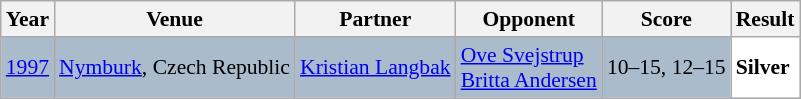<table class="sortable wikitable" style="font-size: 90%;">
<tr>
<th>Year</th>
<th>Venue</th>
<th>Partner</th>
<th>Opponent</th>
<th>Score</th>
<th>Result</th>
</tr>
<tr style="background:#AABBCC">
<td align="center"><a href='#'>1997</a></td>
<td align="left"><a href='#'>Nymburk</a>, Czech Republic</td>
<td align="left"> <a href='#'>Kristian Langbak</a></td>
<td align="left"> <a href='#'>Ove Svejstrup</a><br> <a href='#'>Britta Andersen</a></td>
<td align="left">10–15, 12–15</td>
<td style="text-align:left; background: white"> <strong>Silver</strong></td>
</tr>
</table>
